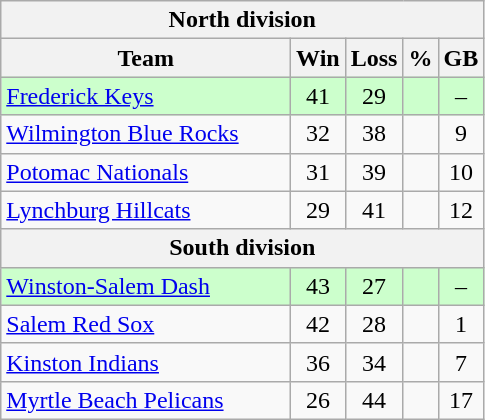<table class="wikitable">
<tr>
<th colspan="5">North division</th>
</tr>
<tr>
<th width="60%">Team</th>
<th>Win</th>
<th>Loss</th>
<th>%</th>
<th>GB</th>
</tr>
<tr align=center bgcolor=ccffcc>
<td align=left><a href='#'>Frederick Keys</a></td>
<td>41</td>
<td>29</td>
<td></td>
<td>–</td>
</tr>
<tr align=center>
<td align=left><a href='#'>Wilmington Blue Rocks</a></td>
<td>32</td>
<td>38</td>
<td></td>
<td>9</td>
</tr>
<tr align=center>
<td align=left><a href='#'>Potomac Nationals</a></td>
<td>31</td>
<td>39</td>
<td></td>
<td>10</td>
</tr>
<tr align=center>
<td align=left><a href='#'>Lynchburg Hillcats</a></td>
<td>29</td>
<td>41</td>
<td></td>
<td>12</td>
</tr>
<tr>
<th colspan="5">South division</th>
</tr>
<tr align=center bgcolor=ccffcc>
<td align=left><a href='#'>Winston-Salem Dash</a></td>
<td>43</td>
<td>27</td>
<td></td>
<td>–</td>
</tr>
<tr align=center>
<td align=left><a href='#'>Salem Red Sox</a></td>
<td>42</td>
<td>28</td>
<td></td>
<td>1</td>
</tr>
<tr align=center>
<td align=left><a href='#'>Kinston Indians</a></td>
<td>36</td>
<td>34</td>
<td></td>
<td>7</td>
</tr>
<tr align=center>
<td align=left><a href='#'>Myrtle Beach Pelicans</a></td>
<td>26</td>
<td>44</td>
<td></td>
<td>17</td>
</tr>
</table>
